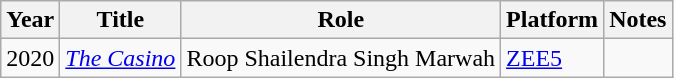<table class="wikitable">
<tr>
<th>Year</th>
<th>Title</th>
<th>Role</th>
<th>Platform</th>
<th>Notes</th>
</tr>
<tr>
<td>2020</td>
<td><em><a href='#'> The Casino</a></em></td>
<td>Roop Shailendra Singh Marwah</td>
<td><a href='#'>ZEE5</a></td>
<td></td>
</tr>
</table>
